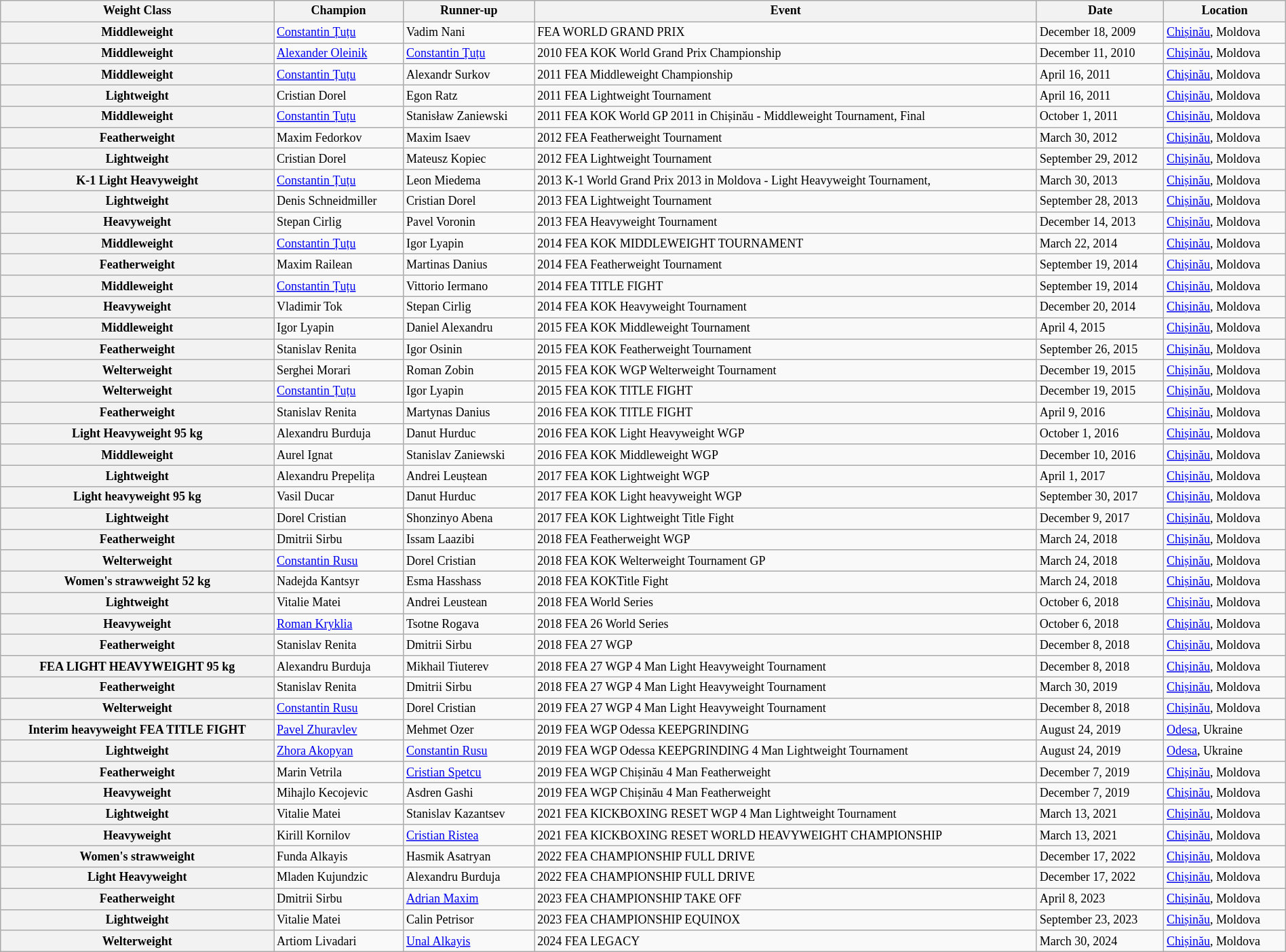<table class="wikitable" style="width:100%; font-size:75%;">
<tr>
<th>Weight Class</th>
<th>Champion</th>
<th>Runner-up</th>
<th>Event</th>
<th>Date</th>
<th>Location</th>
</tr>
<tr>
<th><strong>Middleweight</strong></th>
<td> <a href='#'>Constantin Țuțu</a></td>
<td> Vadim Nani</td>
<td>FEA WORLD GRAND PRIX</td>
<td>December 18, 2009</td>
<td><a href='#'>Chișinău</a>, Moldova</td>
</tr>
<tr>
<th><strong>Middleweight</strong></th>
<td> <a href='#'>Alexander Oleinik</a></td>
<td> <a href='#'>Constantin Țuțu</a></td>
<td>2010 FEA KOK World Grand Prix Championship</td>
<td>December 11, 2010</td>
<td><a href='#'>Chișinău</a>, Moldova</td>
</tr>
<tr>
<th><strong>Middleweight</strong></th>
<td> <a href='#'>Constantin Țuțu</a></td>
<td> Alexandr Surkov</td>
<td>2011 FEA Middleweight Championship</td>
<td>April 16, 2011</td>
<td><a href='#'>Chișinău</a>, Moldova</td>
</tr>
<tr>
<th><strong>Lightweight</strong></th>
<td> Cristian Dorel</td>
<td> Egon Ratz</td>
<td>2011 FEA Lightweight Tournament</td>
<td>April 16, 2011</td>
<td><a href='#'>Chișinău</a>, Moldova</td>
</tr>
<tr>
<th><strong>Middleweight</strong></th>
<td> <a href='#'>Constantin Țuțu</a></td>
<td> Stanisław Zaniewski</td>
<td>2011 FEA KOK World GP 2011 in Chișinău - Middleweight Tournament, Final</td>
<td>October 1, 2011</td>
<td><a href='#'>Chișinău</a>, Moldova</td>
</tr>
<tr>
<th><strong>Featherweight</strong></th>
<td> Maxim Fedorkov</td>
<td> Maxim Isaev</td>
<td>2012 FEA Featherweight Tournament</td>
<td>March 30, 2012</td>
<td><a href='#'>Chișinău</a>, Moldova</td>
</tr>
<tr>
<th><strong>Lightweight</strong></th>
<td> Cristian Dorel</td>
<td> Mateusz Kopiec</td>
<td>2012 FEA Lightweight Tournament</td>
<td>September 29, 2012</td>
<td><a href='#'>Chișinău</a>, Moldova</td>
</tr>
<tr>
<th><strong> K-1 Light Heavyweight </strong></th>
<td> <a href='#'>Constantin Țuțu</a></td>
<td> Leon Miedema</td>
<td>2013 K-1 World Grand Prix 2013 in Moldova - Light Heavyweight Tournament,</td>
<td>March 30, 2013</td>
<td><a href='#'>Chișinău</a>, Moldova</td>
</tr>
<tr>
<th><strong>Lightweight</strong></th>
<td> Denis Schneidmiller</td>
<td> Cristian Dorel</td>
<td>2013 FEA Lightweight Tournament</td>
<td>September 28, 2013</td>
<td><a href='#'>Chișinău</a>, Moldova</td>
</tr>
<tr>
<th><strong>Heavyweight</strong></th>
<td> Stepan Cirlig</td>
<td> Pavel Voronin</td>
<td>2013 FEA Heavyweight Tournament</td>
<td>December 14, 2013</td>
<td><a href='#'>Chișinău</a>, Moldova</td>
</tr>
<tr>
<th><strong>Middleweight</strong></th>
<td> <a href='#'>Constantin Țuțu</a></td>
<td> Igor Lyapin</td>
<td>2014 FEA KOK MIDDLEWEIGHT TOURNAMENT</td>
<td>March 22, 2014</td>
<td><a href='#'>Chișinău</a>, Moldova</td>
</tr>
<tr>
<th><strong>Featherweight</strong></th>
<td> Maxim Railean</td>
<td> Martinas Danius</td>
<td>2014 FEA Featherweight Tournament</td>
<td>September 19, 2014</td>
<td><a href='#'>Chișinău</a>, Moldova</td>
</tr>
<tr>
<th><strong>Middleweight</strong></th>
<td> <a href='#'>Constantin Țuțu</a></td>
<td> Vittorio Iermano</td>
<td>2014 FEA TITLE FIGHT</td>
<td>September 19, 2014</td>
<td><a href='#'>Chișinău</a>, Moldova</td>
</tr>
<tr>
<th><strong>Heavyweight</strong></th>
<td> Vladimir Tok</td>
<td> Stepan Cirlig</td>
<td>2014 FEA KOK Heavyweight Tournament</td>
<td>December 20, 2014</td>
<td><a href='#'>Chișinău</a>, Moldova</td>
</tr>
<tr>
<th><strong>Middleweight</strong></th>
<td> Igor Lyapin</td>
<td> Daniel Alexandru</td>
<td>2015 FEA KOK Middleweight Tournament</td>
<td>April 4, 2015</td>
<td><a href='#'>Chișinău</a>, Moldova</td>
</tr>
<tr>
<th><strong>Featherweight</strong></th>
<td> Stanislav Renita</td>
<td> Igor Osinin</td>
<td>2015 FEA KOK Featherweight Tournament</td>
<td>September 26, 2015</td>
<td><a href='#'>Chișinău</a>, Moldova</td>
</tr>
<tr>
<th><strong>Welterweight</strong></th>
<td> Serghei Morari</td>
<td> Roman Zobin</td>
<td>2015 FEA KOK WGP Welterweight Tournament</td>
<td>December 19, 2015</td>
<td><a href='#'>Chișinău</a>, Moldova</td>
</tr>
<tr>
<th><strong>Welterweight</strong></th>
<td> <a href='#'>Constantin Țuțu</a></td>
<td> Igor Lyapin</td>
<td>2015 FEA KOK TITLE FIGHT</td>
<td>December 19, 2015</td>
<td><a href='#'>Chișinău</a>, Moldova</td>
</tr>
<tr>
<th><strong>Featherweight</strong></th>
<td> Stanislav Renita</td>
<td> Martynas Danius</td>
<td>2016 FEA KOK TITLE FIGHT</td>
<td>April 9, 2016</td>
<td><a href='#'>Chișinău</a>, Moldova</td>
</tr>
<tr>
<th><strong>Light Heavyweight 95 kg</strong></th>
<td> Alexandru Burduja</td>
<td> Danut Hurduc</td>
<td>2016 FEA KOK Light Heavyweight WGP</td>
<td>October 1, 2016</td>
<td><a href='#'>Chișinău</a>, Moldova</td>
</tr>
<tr>
<th><strong>Middleweight</strong></th>
<td> Aurel Ignat</td>
<td> Stanislav Zaniewski</td>
<td>2016 FEA KOK Middleweight WGP</td>
<td>December 10, 2016</td>
<td><a href='#'>Chișinău</a>, Moldova</td>
</tr>
<tr>
<th><strong>Lightweight</strong></th>
<td> Alexandru Prepelița</td>
<td> Andrei Leuștean</td>
<td>2017 FEA KOK Lightweight WGP</td>
<td>April 1, 2017</td>
<td><a href='#'>Chișinău</a>, Moldova</td>
</tr>
<tr>
<th><strong>Light heavyweight 95 kg</strong></th>
<td> Vasil Ducar</td>
<td> Danut Hurduc</td>
<td>2017 FEA KOK Light heavyweight WGP</td>
<td>September 30, 2017</td>
<td><a href='#'>Chișinău</a>, Moldova</td>
</tr>
<tr>
<th><strong>Lightweight</strong></th>
<td> Dorel Cristian</td>
<td> Shonzinyo Abena</td>
<td>2017 FEA KOK Lightweight Title Fight</td>
<td>December 9, 2017</td>
<td><a href='#'>Chișinău</a>, Moldova</td>
</tr>
<tr>
<th><strong>Featherweight</strong></th>
<td> Dmitrii Sirbu</td>
<td> Issam Laazibi</td>
<td>2018 FEA Featherweight WGP</td>
<td>March 24, 2018</td>
<td><a href='#'>Chișinău</a>, Moldova</td>
</tr>
<tr>
<th><strong>Welterweight</strong></th>
<td> <a href='#'>Constantin Rusu</a></td>
<td> Dorel Cristian</td>
<td>2018 FEA KOK Welterweight Tournament GP</td>
<td>March 24, 2018</td>
<td><a href='#'>Chișinău</a>, Moldova</td>
</tr>
<tr>
<th><strong>Women's strawweight 52 kg</strong></th>
<td> Nadejda Kantsyr</td>
<td> Esma Hasshass</td>
<td>2018 FEA KOKTitle Fight</td>
<td>March 24, 2018</td>
<td><a href='#'>Chișinău</a>, Moldova</td>
</tr>
<tr>
<th><strong>Lightweight</strong></th>
<td> Vitalie Matei</td>
<td> Andrei Leustean</td>
<td>2018 FEA World Series</td>
<td>October 6, 2018</td>
<td><a href='#'>Chișinău</a>, Moldova</td>
</tr>
<tr>
<th><strong>Heavyweight</strong></th>
<td> <a href='#'>Roman Kryklia</a></td>
<td> Tsotne Rogava</td>
<td>2018 FEA 26 World Series</td>
<td>October 6, 2018</td>
<td><a href='#'>Chișinău</a>, Moldova</td>
</tr>
<tr>
<th><strong>Featherweight</strong></th>
<td> Stanislav Renita</td>
<td> Dmitrii Sirbu</td>
<td>2018 FEA 27 WGP</td>
<td>December 8, 2018</td>
<td><a href='#'>Chișinău</a>, Moldova</td>
</tr>
<tr>
<th><strong>FEA LIGHT HEAVYWEIGHT 95 kg </strong></th>
<td> Alexandru Burduja</td>
<td> Mikhail Tiuterev</td>
<td>2018 FEA 27 WGP 4 Man Light Heavyweight Tournament</td>
<td>December 8, 2018</td>
<td><a href='#'>Chișinău</a>, Moldova</td>
</tr>
<tr>
<th><strong>Featherweight </strong></th>
<td> Stanislav Renita</td>
<td> Dmitrii Sirbu</td>
<td>2018 FEA 27 WGP 4 Man Light Heavyweight Tournament</td>
<td>March 30, 2019</td>
<td><a href='#'>Chișinău</a>, Moldova</td>
</tr>
<tr>
<th><strong> Welterweight </strong></th>
<td> <a href='#'>Constantin Rusu</a></td>
<td> Dorel Cristian</td>
<td>2019 FEA 27 WGP 4 Man Light Heavyweight Tournament</td>
<td>December 8, 2018</td>
<td><a href='#'>Chișinău</a>, Moldova</td>
</tr>
<tr>
<th><strong>Interim heavyweight FEA TITLE FIGHT</strong></th>
<td> <a href='#'>Pavel Zhuravlev</a></td>
<td> Mehmet Ozer</td>
<td>2019 FEA  WGP Odessa KEEPGRINDING</td>
<td>August 24, 2019</td>
<td><a href='#'>Odesa</a>, Ukraine</td>
</tr>
<tr>
<th><strong>Lightweight </strong></th>
<td> <a href='#'>Zhora Akopyan</a></td>
<td> <a href='#'>Constantin Rusu</a></td>
<td>2019 FEA WGP Odessa KEEPGRINDING 4 Man Lightweight Tournament</td>
<td>August 24, 2019</td>
<td><a href='#'>Odesa</a>, Ukraine</td>
</tr>
<tr>
<th><strong>Featherweight </strong></th>
<td> Marin Vetrila</td>
<td> <a href='#'>Cristian Spetcu</a></td>
<td>2019 FEA WGP Chișinău 4 Man Featherweight</td>
<td>December 7, 2019</td>
<td><a href='#'>Chișinău</a>, Moldova</td>
</tr>
<tr>
<th><strong>Heavyweight </strong></th>
<td> Mihajlo Kecojevic</td>
<td> Asdren Gashi</td>
<td>2019 FEA WGP Chișinău 4 Man Featherweight</td>
<td>December 7, 2019</td>
<td><a href='#'>Chișinău</a>, Moldova</td>
</tr>
<tr>
<th><strong>Lightweight </strong></th>
<td> Vitalie Matei</td>
<td> Stanislav Kazantsev</td>
<td>2021 FEA KICKBOXING RESET  WGP 4 Man Lightweight Tournament</td>
<td>March 13, 2021</td>
<td><a href='#'>Chișinău</a>, Moldova</td>
</tr>
<tr>
<th><strong>Heavyweight </strong></th>
<td> Kirill Kornilov</td>
<td> <a href='#'>Cristian Ristea</a></td>
<td>2021 FEA KICKBOXING RESET WORLD HEAVYWEIGHT CHAMPIONSHIP</td>
<td>March 13, 2021</td>
<td><a href='#'>Chișinău</a>, Moldova</td>
</tr>
<tr>
<th><strong>Women's  strawweight </strong></th>
<td> Funda Alkayis</td>
<td> Hasmik Asatryan</td>
<td>2022  FEA  CHAMPIONSHIP FULL DRIVE</td>
<td>December 17, 2022</td>
<td><a href='#'>Chișinău</a>, Moldova</td>
</tr>
<tr>
<th><strong>Light Heavyweight </strong></th>
<td> Mladen Kujundzic</td>
<td> Alexandru Burduja</td>
<td>2022  FEA  CHAMPIONSHIP FULL DRIVE</td>
<td>December 17, 2022</td>
<td><a href='#'>Chișinău</a>, Moldova</td>
</tr>
<tr>
<th><strong>Featherweight </strong></th>
<td> Dmitrii Sirbu</td>
<td> <a href='#'>Adrian Maxim</a></td>
<td>2023 FEA  CHAMPIONSHIP TAKE OFF</td>
<td>April 8, 2023</td>
<td><a href='#'>Chișinău</a>, Moldova</td>
</tr>
<tr>
<th><strong>Lightweight </strong></th>
<td> Vitalie Matei</td>
<td> Calin Petrisor</td>
<td>2023  FEA  CHAMPIONSHIP EQUINOX</td>
<td>September 23, 2023</td>
<td><a href='#'>Chișinău</a>, Moldova</td>
</tr>
<tr>
<th><strong>Welterweight </strong></th>
<td> Artiom Livadari</td>
<td> <a href='#'>Unal Alkayis</a></td>
<td>2024 FEA LEGACY</td>
<td>March 30, 2024</td>
<td><a href='#'>Chișinău</a>, Moldova</td>
</tr>
</table>
